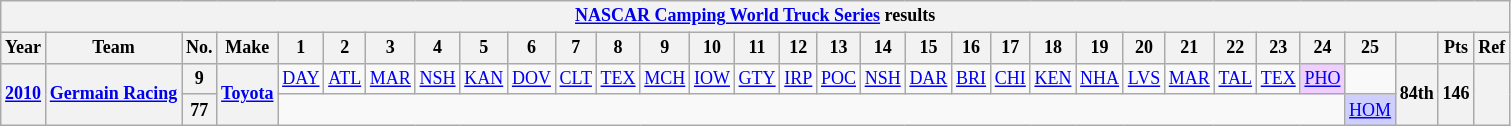<table class="wikitable" style="text-align:center; font-size:75%">
<tr>
<th colspan=32><a href='#'>NASCAR Camping World Truck Series</a> results</th>
</tr>
<tr>
<th>Year</th>
<th>Team</th>
<th>No.</th>
<th>Make</th>
<th>1</th>
<th>2</th>
<th>3</th>
<th>4</th>
<th>5</th>
<th>6</th>
<th>7</th>
<th>8</th>
<th>9</th>
<th>10</th>
<th>11</th>
<th>12</th>
<th>13</th>
<th>14</th>
<th>15</th>
<th>16</th>
<th>17</th>
<th>18</th>
<th>19</th>
<th>20</th>
<th>21</th>
<th>22</th>
<th>23</th>
<th>24</th>
<th>25</th>
<th></th>
<th>Pts</th>
<th>Ref</th>
</tr>
<tr>
<th rowspan=2><a href='#'>2010</a></th>
<th rowspan=2><a href='#'>Germain Racing</a></th>
<th>9</th>
<th rowspan=2><a href='#'>Toyota</a></th>
<td><a href='#'>DAY</a></td>
<td><a href='#'>ATL</a></td>
<td><a href='#'>MAR</a></td>
<td><a href='#'>NSH</a></td>
<td><a href='#'>KAN</a></td>
<td><a href='#'>DOV</a></td>
<td><a href='#'>CLT</a></td>
<td><a href='#'>TEX</a></td>
<td><a href='#'>MCH</a></td>
<td><a href='#'>IOW</a></td>
<td><a href='#'>GTY</a></td>
<td><a href='#'>IRP</a></td>
<td><a href='#'>POC</a></td>
<td><a href='#'>NSH</a></td>
<td><a href='#'>DAR</a></td>
<td><a href='#'>BRI</a></td>
<td><a href='#'>CHI</a></td>
<td><a href='#'>KEN</a></td>
<td><a href='#'>NHA</a></td>
<td><a href='#'>LVS</a></td>
<td><a href='#'>MAR</a></td>
<td><a href='#'>TAL</a></td>
<td><a href='#'>TEX</a></td>
<td style="background:#EFCFFF;"><a href='#'>PHO</a><br></td>
<td></td>
<th rowspan=2>84th</th>
<th rowspan=2>146</th>
<th rowspan=2></th>
</tr>
<tr>
<th>77</th>
<td colspan=24></td>
<td style="background:#CFCFFF;"><a href='#'>HOM</a><br></td>
</tr>
</table>
